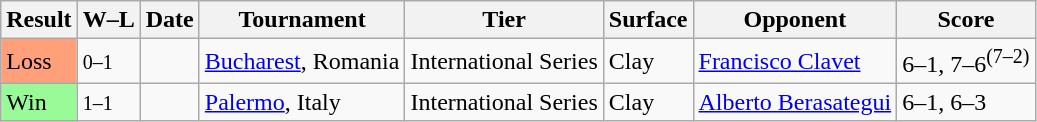<table class="sortable wikitable">
<tr>
<th>Result</th>
<th class="unsortable">W–L</th>
<th>Date</th>
<th>Tournament</th>
<th>Tier</th>
<th>Surface</th>
<th>Opponent</th>
<th class="unsortable">Score</th>
</tr>
<tr>
<td bgcolor=FFA07A>Loss</td>
<td><small>0–1</small></td>
<td><a href='#'></a></td>
<td><a href='#'>Bucharest</a>, Romania</td>
<td>International Series</td>
<td>Clay</td>
<td> <a href='#'>Francisco Clavet</a></td>
<td>6–1, 7–6<sup>(7–2)</sup></td>
</tr>
<tr>
<td bgcolor=98FB98>Win</td>
<td><small>1–1</small></td>
<td><a href='#'></a></td>
<td><a href='#'>Palermo</a>, Italy</td>
<td>International Series</td>
<td>Clay</td>
<td> <a href='#'>Alberto Berasategui</a></td>
<td>6–1, 6–3</td>
</tr>
</table>
